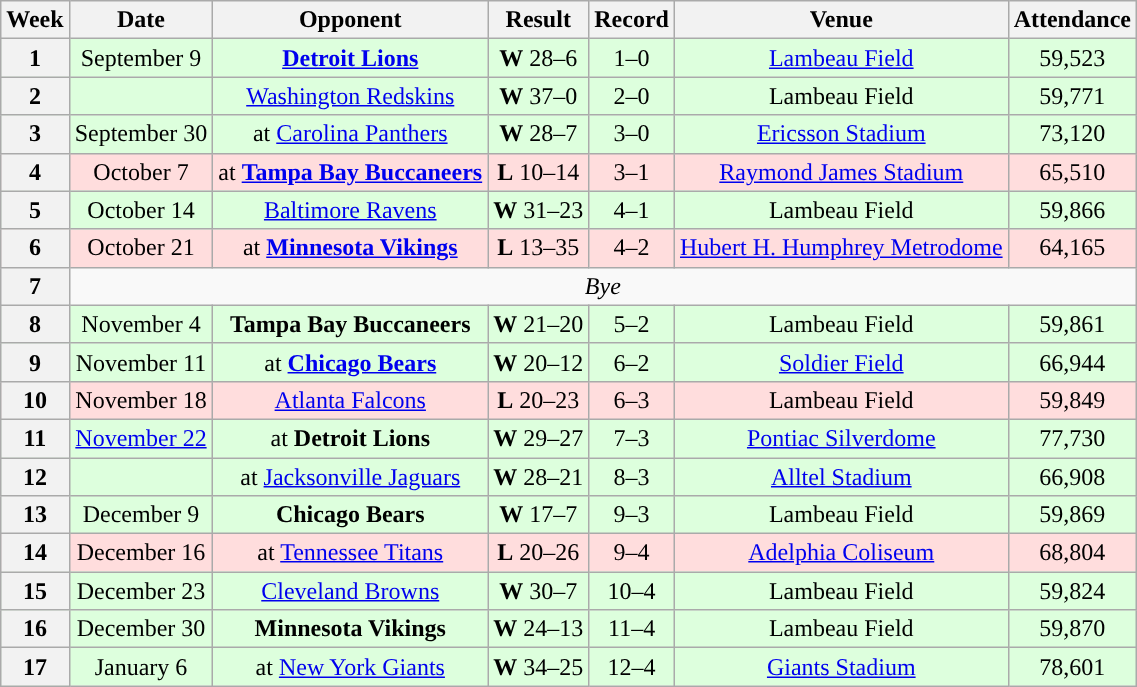<table class="wikitable" style="text-align:center">
<tr>
<th>Week</th>
<th>Date</th>
<th>Opponent</th>
<th>Result</th>
<th>Record</th>
<th>Venue</th>
<th>Attendance</th>
</tr>
<tr style="background:#dfd">
<th>1</th>
<td>September 9</td>
<td><strong><a href='#'>Detroit Lions</a></strong></td>
<td><strong>W</strong> 28–6</td>
<td>1–0</td>
<td><a href='#'>Lambeau Field</a></td>
<td>59,523</td>
</tr>
<tr style="background:#dfd">
<th>2</th>
<td></td>
<td><a href='#'>Washington Redskins</a></td>
<td><strong>W</strong> 37–0</td>
<td>2–0</td>
<td>Lambeau Field</td>
<td>59,771</td>
</tr>
<tr style="background:#dfd">
<th>3</th>
<td>September 30</td>
<td>at <a href='#'>Carolina Panthers</a></td>
<td><strong>W</strong> 28–7</td>
<td>3–0</td>
<td><a href='#'>Ericsson Stadium</a></td>
<td>73,120</td>
</tr>
<tr style="background:#fdd">
<th>4</th>
<td>October 7</td>
<td>at <strong><a href='#'>Tampa Bay Buccaneers</a></strong></td>
<td><strong>L</strong> 10–14</td>
<td>3–1</td>
<td><a href='#'>Raymond James Stadium</a></td>
<td>65,510</td>
</tr>
<tr style="background:#dfd">
<th>5</th>
<td>October 14</td>
<td><a href='#'>Baltimore Ravens</a></td>
<td><strong>W</strong> 31–23</td>
<td>4–1</td>
<td>Lambeau Field</td>
<td>59,866</td>
</tr>
<tr style="background:#fdd">
<th>6</th>
<td>October 21</td>
<td>at <strong><a href='#'>Minnesota Vikings</a></strong></td>
<td><strong>L</strong> 13–35</td>
<td>4–2</td>
<td><a href='#'>Hubert H. Humphrey Metrodome</a></td>
<td>64,165</td>
</tr>
<tr>
<th>7</th>
<td colspan=6 align="center"><em>Bye</em></td>
</tr>
<tr style="background:#dfd">
<th>8</th>
<td>November 4</td>
<td><strong>Tampa Bay Buccaneers</strong></td>
<td><strong>W</strong> 21–20</td>
<td>5–2</td>
<td>Lambeau Field</td>
<td>59,861</td>
</tr>
<tr style="background:#dfd">
<th>9</th>
<td>November 11</td>
<td>at <strong><a href='#'>Chicago Bears</a></strong></td>
<td><strong>W</strong> 20–12</td>
<td>6–2</td>
<td><a href='#'>Soldier Field</a></td>
<td>66,944</td>
</tr>
<tr style="background:#fdd">
<th>10</th>
<td>November 18</td>
<td><a href='#'>Atlanta Falcons</a></td>
<td><strong>L</strong> 20–23</td>
<td>6–3</td>
<td>Lambeau Field</td>
<td>59,849</td>
</tr>
<tr style="background:#dfd">
<th>11</th>
<td><a href='#'>November 22</a></td>
<td>at <strong>Detroit Lions</strong></td>
<td><strong>W</strong> 29–27</td>
<td>7–3</td>
<td><a href='#'>Pontiac Silverdome</a></td>
<td>77,730</td>
</tr>
<tr style="background:#dfd">
<th>12</th>
<td></td>
<td>at <a href='#'>Jacksonville Jaguars</a></td>
<td><strong>W</strong> 28–21</td>
<td>8–3</td>
<td><a href='#'>Alltel Stadium</a></td>
<td>66,908</td>
</tr>
<tr style="background:#dfd">
<th>13</th>
<td>December 9</td>
<td><strong>Chicago Bears</strong></td>
<td><strong>W</strong> 17–7</td>
<td>9–3</td>
<td>Lambeau Field</td>
<td>59,869</td>
</tr>
<tr style="background:#fdd">
<th>14</th>
<td>December 16</td>
<td>at <a href='#'>Tennessee Titans</a></td>
<td><strong>L</strong> 20–26</td>
<td>9–4</td>
<td><a href='#'>Adelphia Coliseum</a></td>
<td>68,804</td>
</tr>
<tr style="background:#dfd">
<th>15</th>
<td>December 23</td>
<td><a href='#'>Cleveland Browns</a></td>
<td><strong>W</strong> 30–7</td>
<td>10–4</td>
<td>Lambeau Field</td>
<td>59,824</td>
</tr>
<tr style="background:#dfd">
<th>16</th>
<td>December 30</td>
<td><strong>Minnesota Vikings</strong></td>
<td><strong>W</strong> 24–13</td>
<td>11–4</td>
<td>Lambeau Field</td>
<td>59,870</td>
</tr>
<tr style="background:#dfd">
<th>17</th>
<td>January 6</td>
<td>at <a href='#'>New York Giants</a></td>
<td><strong>W</strong> 34–25</td>
<td>12–4</td>
<td><a href='#'>Giants Stadium</a></td>
<td>78,601</td>
</tr>
</table>
